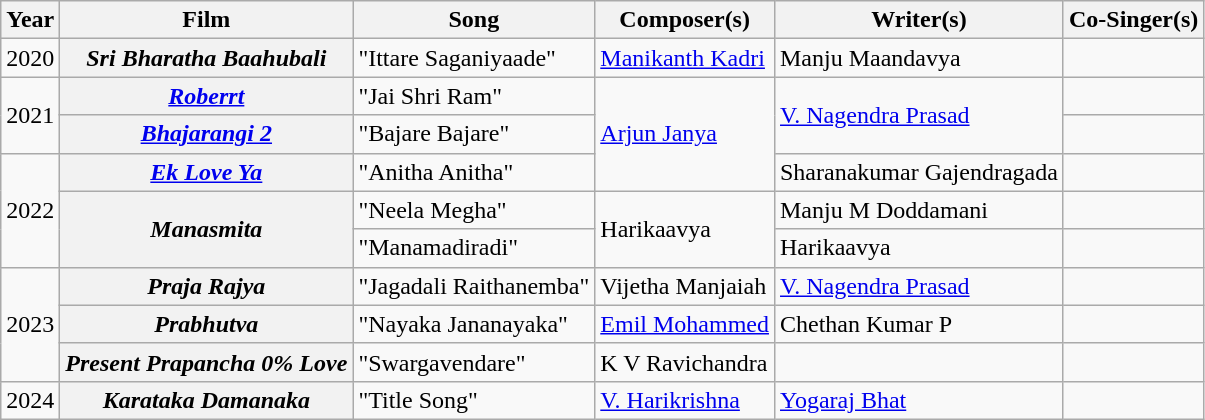<table class="wikitable">
<tr>
<th>Year</th>
<th>Film</th>
<th>Song</th>
<th>Composer(s)</th>
<th>Writer(s)</th>
<th>Co-Singer(s)</th>
</tr>
<tr>
<td>2020</td>
<th><em>Sri Bharatha Baahubali</em></th>
<td>"Ittare Saganiyaade"</td>
<td><a href='#'>Manikanth Kadri</a></td>
<td>Manju Maandavya</td>
<td></td>
</tr>
<tr>
<td rowspan="2">2021</td>
<th><em><a href='#'>Roberrt</a></em></th>
<td>"Jai Shri Ram"</td>
<td rowspan="3"><a href='#'>Arjun Janya</a></td>
<td rowspan="2"><a href='#'>V. Nagendra Prasad</a></td>
<td></td>
</tr>
<tr>
<th><em><a href='#'>Bhajarangi 2</a></em></th>
<td>"Bajare Bajare"</td>
<td></td>
</tr>
<tr>
<td rowspan="3">2022</td>
<th><em><a href='#'>Ek Love Ya</a></em></th>
<td>"Anitha Anitha"</td>
<td>Sharanakumar Gajendragada</td>
<td></td>
</tr>
<tr>
<th rowspan="2"><em>Manasmita</em></th>
<td>"Neela Megha"</td>
<td rowspan="2">Harikaavya</td>
<td>Manju M Doddamani</td>
<td></td>
</tr>
<tr>
<td>"Manamadiradi"</td>
<td>Harikaavya</td>
<td></td>
</tr>
<tr>
<td rowspan="3">2023</td>
<th><em>Praja Rajya</em></th>
<td>"Jagadali Raithanemba"</td>
<td>Vijetha Manjaiah</td>
<td><a href='#'>V. Nagendra Prasad</a></td>
<td></td>
</tr>
<tr>
<th><em>Prabhutva</em></th>
<td>"Nayaka Jananayaka"</td>
<td><a href='#'>Emil Mohammed</a></td>
<td>Chethan Kumar P</td>
<td></td>
</tr>
<tr>
<th><em>Present Prapancha 0% Love</em></th>
<td>"Swargavendare"</td>
<td>K V Ravichandra</td>
<td></td>
<td></td>
</tr>
<tr>
<td>2024</td>
<th><em>Karataka Damanaka</em></th>
<td>"Title Song"</td>
<td><a href='#'>V. Harikrishna</a></td>
<td><a href='#'>Yogaraj Bhat</a></td>
<td></td>
</tr>
</table>
